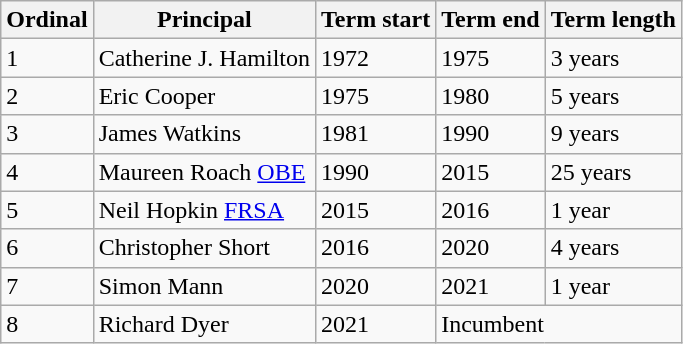<table class="wikitable sortable">
<tr>
<th>Ordinal</th>
<th>Principal</th>
<th>Term start</th>
<th>Term end</th>
<th>Term length</th>
</tr>
<tr>
<td>1</td>
<td>Catherine J. Hamilton</td>
<td>1972</td>
<td>1975</td>
<td>3 years</td>
</tr>
<tr>
<td>2</td>
<td>Eric Cooper</td>
<td>1975</td>
<td>1980</td>
<td>5 years</td>
</tr>
<tr>
<td>3</td>
<td>James Watkins</td>
<td>1981</td>
<td>1990</td>
<td>9 years</td>
</tr>
<tr>
<td>4</td>
<td>Maureen Roach <a href='#'>OBE</a></td>
<td>1990</td>
<td>2015</td>
<td>25 years</td>
</tr>
<tr>
<td>5</td>
<td>Neil Hopkin <a href='#'>FRSA</a></td>
<td>2015</td>
<td>2016</td>
<td>1 year</td>
</tr>
<tr>
<td>6</td>
<td>Christopher Short</td>
<td>2016</td>
<td>2020</td>
<td>4 years</td>
</tr>
<tr>
<td>7</td>
<td>Simon Mann</td>
<td>2020</td>
<td>2021</td>
<td>1 year</td>
</tr>
<tr>
<td>8</td>
<td>Richard Dyer</td>
<td>2021</td>
<td colspan="2"><div>Incumbent</div></td>
</tr>
</table>
